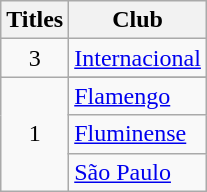<table class="wikitable sortable">
<tr>
<th>Titles</th>
<th>Club</th>
</tr>
<tr>
<td align=center>3</td>
<td><a href='#'>Internacional</a></td>
</tr>
<tr>
<td rowspan=4 align=center>1</td>
</tr>
<tr>
<td><a href='#'>Flamengo</a></td>
</tr>
<tr>
<td><a href='#'>Fluminense</a></td>
</tr>
<tr>
<td><a href='#'>São Paulo</a></td>
</tr>
</table>
